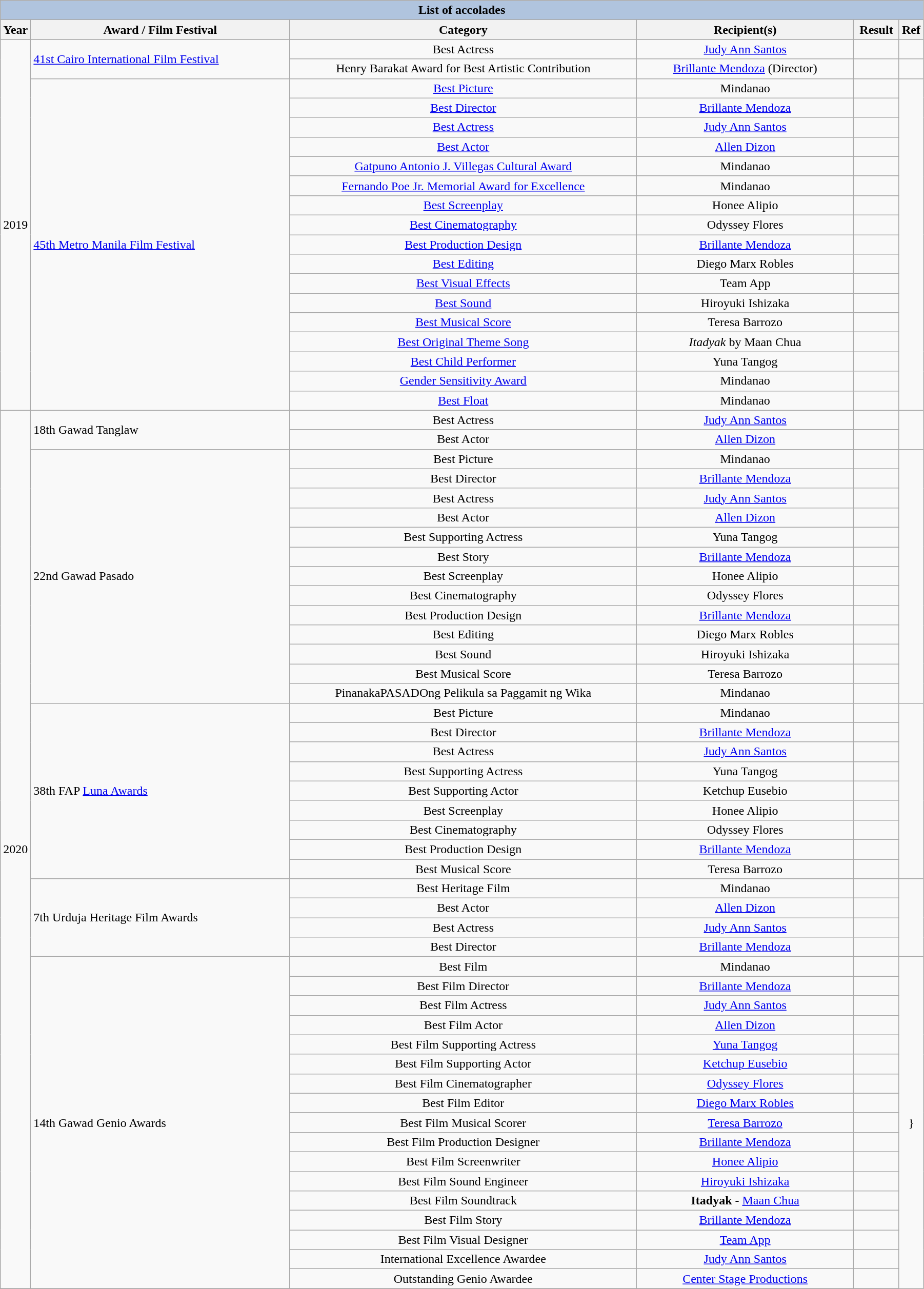<table class="wikitable sortable" style="width:95%;">
<tr style="background:#ccc; text-align:center;">
<th colspan=6 style="background:#b0c4de;">List of accolades</th>
</tr>
<tr style="background:#ccc; text-align:center;">
<th>Year</th>
<th scope="col" style="width:30%;">Award / Film Festival</th>
<th scope="col" style="width:40%;">Category</th>
<th scope="col" style="width:25%;">Recipient(s)</th>
<th scope="col" style="width:10%;">Result</th>
<th>Ref</th>
</tr>
<tr>
<td rowspan="19" align="center">2019</td>
<td rowspan="2"><a href='#'>41st Cairo International Film Festival</a></td>
<td align="center">Best Actress</td>
<td align="center"><a href='#'>Judy Ann Santos</a></td>
<td></td>
<td align="center"></td>
</tr>
<tr>
<td align="center">Henry Barakat Award for Best Artistic Contribution</td>
<td align="center"><a href='#'>Brillante Mendoza</a> (Director)</td>
<td></td>
<td align="center"></td>
</tr>
<tr>
<td rowspan="17"><a href='#'>45th Metro Manila Film Festival</a></td>
<td align="center"><a href='#'>Best Picture</a></td>
<td align="center">Mindanao</td>
<td></td>
<td rowspan="17" align="center"></td>
</tr>
<tr>
<td align="center"><a href='#'>Best Director</a></td>
<td align="center"><a href='#'>Brillante Mendoza</a></td>
<td></td>
</tr>
<tr>
<td align="center"><a href='#'>Best Actress</a></td>
<td align="center"><a href='#'>Judy Ann Santos</a></td>
<td></td>
</tr>
<tr>
<td align="center"><a href='#'>Best Actor</a></td>
<td align="center"><a href='#'>Allen Dizon</a></td>
<td></td>
</tr>
<tr>
<td align="center"><a href='#'>Gatpuno Antonio J. Villegas Cultural Award</a></td>
<td align="center">Mindanao</td>
<td></td>
</tr>
<tr>
<td align="center"><a href='#'>Fernando Poe Jr. Memorial Award for Excellence</a></td>
<td align="center">Mindanao</td>
<td></td>
</tr>
<tr>
<td align="center"><a href='#'>Best Screenplay</a></td>
<td align="center">Honee Alipio</td>
<td></td>
</tr>
<tr>
<td align="center"><a href='#'>Best Cinematography</a></td>
<td align="center">Odyssey Flores</td>
<td></td>
</tr>
<tr>
<td align="center"><a href='#'>Best Production Design</a></td>
<td align="center"><a href='#'>Brillante Mendoza</a></td>
<td></td>
</tr>
<tr>
<td align="center"><a href='#'>Best Editing</a></td>
<td align="center">Diego Marx Robles</td>
<td></td>
</tr>
<tr>
<td align="center"><a href='#'>Best Visual Effects</a></td>
<td align="center">Team App</td>
<td></td>
</tr>
<tr>
<td align="center"><a href='#'>Best Sound</a></td>
<td align="center">Hiroyuki Ishizaka</td>
<td></td>
</tr>
<tr>
<td align="center"><a href='#'>Best Musical Score</a></td>
<td align="center">Teresa Barrozo</td>
<td></td>
</tr>
<tr>
<td align="center"><a href='#'>Best Original Theme Song</a></td>
<td align="center"><em>Itadyak</em> by Maan Chua</td>
<td></td>
</tr>
<tr>
<td align="center"><a href='#'>Best Child Performer</a></td>
<td align="center">Yuna Tangog</td>
<td></td>
</tr>
<tr>
<td align="center"><a href='#'>Gender Sensitivity Award</a></td>
<td align="center">Mindanao</td>
<td></td>
</tr>
<tr>
<td align="center"><a href='#'>Best Float</a></td>
<td align="center">Mindanao</td>
<td></td>
</tr>
<tr>
<td rowspan="45" align="center">2020</td>
<td rowspan="2">18th Gawad Tanglaw</td>
<td align="center">Best Actress</td>
<td align="center"><a href='#'>Judy Ann Santos</a></td>
<td></td>
<td rowspan="2" align="center"></td>
</tr>
<tr>
<td align="center">Best Actor</td>
<td align="center"><a href='#'>Allen Dizon</a></td>
<td></td>
</tr>
<tr>
<td rowspan="13">22nd Gawad Pasado</td>
<td align="center">Best Picture</td>
<td align="center">Mindanao</td>
<td></td>
<td rowspan="13" align="center"></td>
</tr>
<tr>
<td align="center">Best Director</td>
<td align="center"><a href='#'>Brillante Mendoza</a></td>
<td></td>
</tr>
<tr>
<td align="center">Best Actress</td>
<td align="center"><a href='#'>Judy Ann Santos</a></td>
<td></td>
</tr>
<tr>
<td align="center">Best Actor</td>
<td align="center"><a href='#'>Allen Dizon</a></td>
<td></td>
</tr>
<tr>
<td align="center">Best Supporting Actress</td>
<td align="center">Yuna Tangog</td>
<td></td>
</tr>
<tr>
<td align="center">Best Story</td>
<td align="center"><a href='#'>Brillante Mendoza</a></td>
<td></td>
</tr>
<tr>
<td align="center">Best Screenplay</td>
<td align="center">Honee Alipio</td>
<td></td>
</tr>
<tr>
<td align="center">Best Cinematography</td>
<td align="center">Odyssey Flores</td>
<td></td>
</tr>
<tr>
<td align="center">Best Production Design</td>
<td align="center"><a href='#'>Brillante Mendoza</a></td>
<td></td>
</tr>
<tr>
<td align="center">Best Editing</td>
<td align="center">Diego Marx Robles</td>
<td></td>
</tr>
<tr>
<td align="center">Best Sound</td>
<td align="center">Hiroyuki Ishizaka</td>
<td></td>
</tr>
<tr>
<td align="center">Best Musical Score</td>
<td align="center">Teresa Barrozo</td>
<td></td>
</tr>
<tr>
<td align="center">PinanakaPASADOng Pelikula sa Paggamit ng Wika</td>
<td align="center">Mindanao</td>
<td></td>
</tr>
<tr>
<td rowspan="9">38th FAP <a href='#'>Luna Awards</a></td>
<td align="center">Best Picture</td>
<td align="center">Mindanao</td>
<td></td>
<td rowspan="9" align="center"></td>
</tr>
<tr>
<td align="center">Best Director</td>
<td align="center"><a href='#'>Brillante Mendoza</a></td>
<td></td>
</tr>
<tr>
<td align="center">Best Actress</td>
<td align="center"><a href='#'>Judy Ann Santos</a></td>
<td></td>
</tr>
<tr>
<td align="center">Best Supporting Actress</td>
<td align="center">Yuna Tangog</td>
<td></td>
</tr>
<tr>
<td align="center">Best Supporting Actor</td>
<td align="center">Ketchup Eusebio</td>
<td></td>
</tr>
<tr>
<td align="center">Best Screenplay</td>
<td align="center">Honee Alipio</td>
<td></td>
</tr>
<tr>
<td align="center">Best Cinematography</td>
<td align="center">Odyssey Flores</td>
<td></td>
</tr>
<tr>
<td align="center">Best Production Design</td>
<td align="center"><a href='#'>Brillante Mendoza</a></td>
<td></td>
</tr>
<tr>
<td align="center">Best Musical Score</td>
<td align="center">Teresa Barrozo</td>
<td></td>
</tr>
<tr>
<td rowspan="4">7th Urduja Heritage Film Awards</td>
<td align="center">Best Heritage Film</td>
<td align="center">Mindanao</td>
<td></td>
<td rowspan="4" align="center"></td>
</tr>
<tr>
<td align="center">Best Actor</td>
<td align="center"><a href='#'>Allen Dizon</a></td>
<td></td>
</tr>
<tr>
<td align="center">Best Actress</td>
<td align="center"><a href='#'>Judy Ann Santos</a></td>
<td></td>
</tr>
<tr>
<td align="center">Best Director</td>
<td align="center"><a href='#'>Brillante Mendoza</a></td>
<td></td>
</tr>
<tr>
<td rowspan="17">14th Gawad Genio Awards</td>
<td align="center">Best Film</td>
<td align="center">Mindanao</td>
<td></td>
<td rowspan="18" align="center">}</td>
</tr>
<tr>
<td align="center">Best Film Director</td>
<td align="center"><a href='#'>Brillante Mendoza</a></td>
<td></td>
</tr>
<tr>
<td align="center">Best Film Actress</td>
<td align="center"><a href='#'>Judy Ann Santos</a></td>
<td></td>
</tr>
<tr>
<td align="center">Best Film Actor</td>
<td align="center"><a href='#'>Allen Dizon</a></td>
<td></td>
</tr>
<tr>
<td align="center">Best Film Supporting Actress</td>
<td align="center"><a href='#'>Yuna Tangog</a></td>
<td></td>
</tr>
<tr>
<td align="center">Best Film Supporting Actor</td>
<td align="center"><a href='#'>Ketchup Eusebio</a></td>
<td></td>
</tr>
<tr>
<td align="center">Best Film Cinematographer</td>
<td align="center"><a href='#'>Odyssey Flores</a></td>
<td></td>
</tr>
<tr>
<td align="center">Best Film Editor</td>
<td align="center"><a href='#'>Diego Marx Robles</a></td>
<td></td>
</tr>
<tr>
<td align="center">Best Film Musical Scorer</td>
<td align="center"><a href='#'>Teresa Barrozo</a></td>
<td></td>
</tr>
<tr>
<td align="center">Best Film Production Designer</td>
<td align="center"><a href='#'>Brillante Mendoza</a></td>
<td></td>
</tr>
<tr>
<td align="center">Best Film Screenwriter</td>
<td align="center"><a href='#'>Honee Alipio</a></td>
<td></td>
</tr>
<tr>
<td align="center">Best Film Sound Engineer</td>
<td align="center"><a href='#'>Hiroyuki Ishizaka</a></td>
<td></td>
</tr>
<tr>
<td align="center">Best Film Soundtrack</td>
<td align="center"><strong>Itadyak</strong> - <a href='#'>Maan Chua</a></td>
<td></td>
</tr>
<tr>
<td align="center">Best Film Story</td>
<td align="center"><a href='#'>Brillante Mendoza</a></td>
<td></td>
</tr>
<tr>
<td align="center">Best Film Visual Designer</td>
<td align="center"><a href='#'>Team App</a></td>
<td></td>
</tr>
<tr>
<td align="center">International Excellence Awardee</td>
<td align="center"><a href='#'>Judy Ann Santos</a></td>
<td></td>
</tr>
<tr>
<td align="center">Outstanding Genio Awardee</td>
<td align="center"><a href='#'>Center Stage Productions</a></td>
<td></td>
</tr>
<tr>
</tr>
</table>
